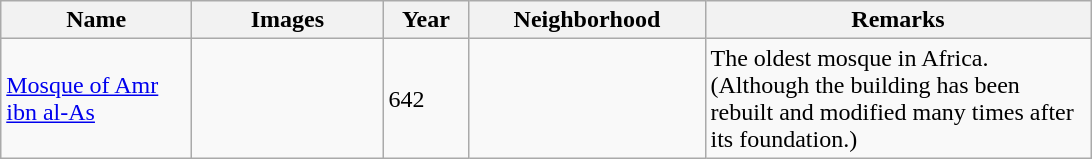<table class="wikitable sortable">
<tr>
<th align=left width=120px>Name</th>
<th align=center width=120px class=unsortable>Images</th>
<th align=left width=050px>Year</th>
<th align=left width=150px>Neighborhood</th>
<th align=left width=250px class=unsortable>Remarks</th>
</tr>
<tr>
<td><a href='#'>Mosque of Amr ibn al-As</a></td>
<td></td>
<td>642</td>
<td></td>
<td>The oldest mosque in Africa. (Although the building has been rebuilt and modified many times after its foundation.)</td>
</tr>
</table>
